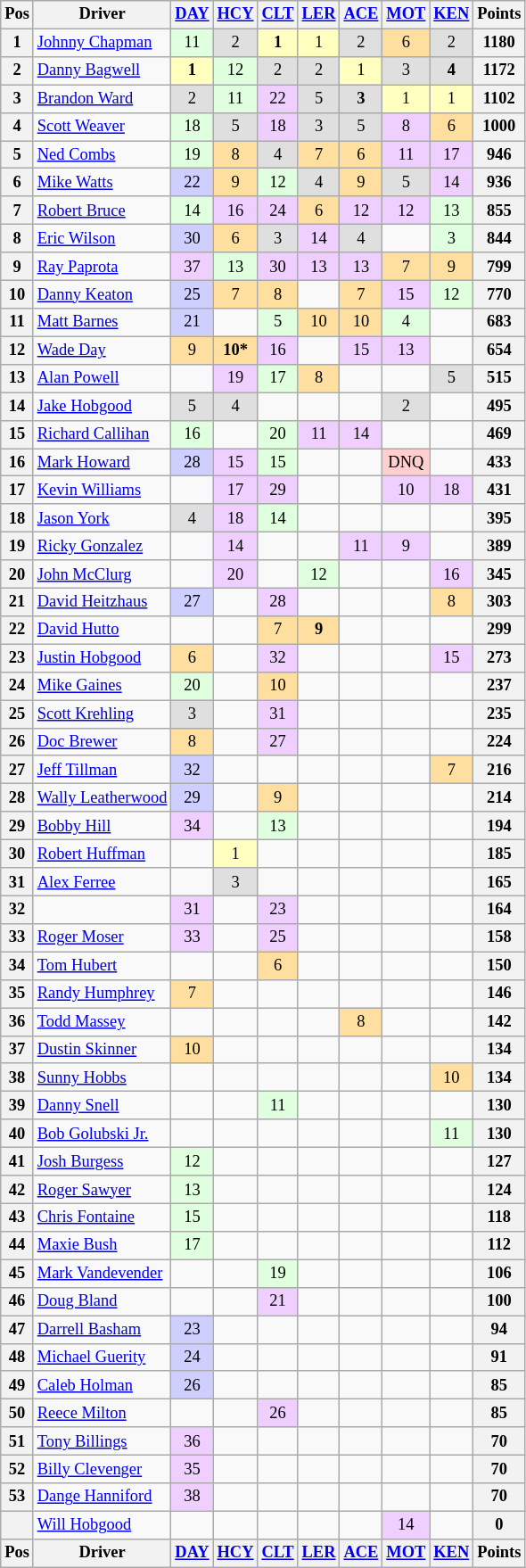<table class="wikitable" style="font-size:77%; text-align:center;">
<tr valign="center">
<th valign="middle">Pos</th>
<th valign="middle">Driver</th>
<th><a href='#'>DAY</a></th>
<th><a href='#'>HCY</a></th>
<th><a href='#'>CLT</a></th>
<th><a href='#'>LER</a></th>
<th><a href='#'>ACE</a></th>
<th><a href='#'>MOT</a></th>
<th><a href='#'>KEN</a></th>
<th valign="middle">Points</th>
</tr>
<tr>
<th>1</th>
<td align="left"><a href='#'>Johnny Chapman</a></td>
<td style="background:#DFFFDF;">11</td>
<td style="background:#DFDFDF;">2</td>
<td style="background:#FFFFBF;"><strong>1</strong></td>
<td style="background:#FFFFBF;">1</td>
<td style="background:#DFDFDF;">2</td>
<td style="background:#FFDF9F;">6</td>
<td style="background:#DFDFDF;">2</td>
<th>1180</th>
</tr>
<tr>
<th>2</th>
<td align="left"><a href='#'>Danny Bagwell</a></td>
<td style="background:#FFFFBF;"><strong>1</strong></td>
<td style="background:#DFFFDF;">12</td>
<td style="background:#DFDFDF;">2</td>
<td style="background:#DFDFDF;">2</td>
<td style="background:#FFFFBF;">1</td>
<td style="background:#DFDFDF;">3</td>
<td style="background:#DFDFDF;"><strong>4</strong></td>
<th>1172</th>
</tr>
<tr>
<th>3</th>
<td align="left"><a href='#'>Brandon Ward</a></td>
<td style="background:#DFDFDF;">2</td>
<td style="background:#DFFFDF;">11</td>
<td style="background:#EFCFFF;">22</td>
<td style="background:#DFDFDF;">5</td>
<td style="background:#DFDFDF;"><strong>3</strong></td>
<td style="background:#FFFFBF;">1</td>
<td style="background:#FFFFBF;">1</td>
<th>1102</th>
</tr>
<tr>
<th>4</th>
<td align="left"><a href='#'>Scott Weaver</a></td>
<td style="background:#DFFFDF;">18</td>
<td style="background:#DFDFDF;">5</td>
<td style="background:#EFCFFF;">18</td>
<td style="background:#DFDFDF;">3</td>
<td style="background:#DFDFDF;">5</td>
<td style="background:#EFCFFF;">8</td>
<td style="background:#FFDF9F;">6</td>
<th>1000</th>
</tr>
<tr>
<th>5</th>
<td align="left"><a href='#'>Ned Combs</a></td>
<td style="background:#DFFFDF;">19</td>
<td style="background:#FFDF9F;">8</td>
<td style="background:#DFDFDF;">4</td>
<td style="background:#FFDF9F;">7</td>
<td style="background:#FFDF9F;">6</td>
<td style="background:#EFCFFF;">11</td>
<td style="background:#EFCFFF;">17</td>
<th>946</th>
</tr>
<tr>
<th>6</th>
<td align="left"><a href='#'>Mike Watts</a></td>
<td style="background:#CFCFFF;">22</td>
<td style="background:#FFDF9F;">9</td>
<td style="background:#DFFFDF;">12</td>
<td style="background:#DFDFDF;">4</td>
<td style="background:#FFDF9F;">9</td>
<td style="background:#DFDFDF;">5</td>
<td style="background:#EFCFFF;">14</td>
<th>936</th>
</tr>
<tr>
<th>7</th>
<td align="left"><a href='#'>Robert Bruce</a></td>
<td style="background:#DFFFDF;">14</td>
<td style="background:#EFCFFF;">16</td>
<td style="background:#EFCFFF;">24</td>
<td style="background:#FFDF9F;">6</td>
<td style="background:#EFCFFF;">12</td>
<td style="background:#EFCFFF;">12</td>
<td style="background:#DFFFDF;">13</td>
<th>855</th>
</tr>
<tr>
<th>8</th>
<td align="left"><a href='#'>Eric Wilson</a></td>
<td style="background:#CFCFFF;">30</td>
<td style="background:#FFDF9F;">6</td>
<td style="background:#DFDFDF;">3</td>
<td style="background:#EFCFFF;">14</td>
<td style="background:#DFDFDF;">4</td>
<td></td>
<td style="background:#DFFFDF;">3</td>
<th>844</th>
</tr>
<tr>
<th>9</th>
<td align="left"><a href='#'>Ray Paprota</a></td>
<td style="background:#EFCFFF;">37</td>
<td style="background:#DFFFDF;">13</td>
<td style="background:#EFCFFF;">30</td>
<td style="background:#EFCFFF;">13</td>
<td style="background:#EFCFFF;">13</td>
<td style="background:#FFDF9F;">7</td>
<td style="background:#FFDF9F;">9</td>
<th>799</th>
</tr>
<tr>
<th>10</th>
<td align="left"><a href='#'>Danny Keaton</a></td>
<td style="background:#CFCFFF;">25</td>
<td style="background:#FFDF9F;">7</td>
<td style="background:#FFDF9F;">8</td>
<td></td>
<td style="background:#FFDF9F;">7</td>
<td style="background:#EFCFFF;">15</td>
<td style="background:#DFFFDF;">12</td>
<th>770</th>
</tr>
<tr>
<th>11</th>
<td align="left"><a href='#'>Matt Barnes</a></td>
<td style="background:#CFCFFF;">21</td>
<td></td>
<td style="background:#DFFFDF;">5</td>
<td style="background:#FFDF9F;">10</td>
<td style="background:#FFDF9F;">10</td>
<td style="background:#DFFFDF;">4</td>
<td></td>
<th>683</th>
</tr>
<tr>
<th>12</th>
<td align="left"><a href='#'>Wade Day</a></td>
<td style="background:#FFDF9F;">9</td>
<td style="background:#FFDF9F;"><strong>10*</strong></td>
<td style="background:#EFCFFF;">16</td>
<td></td>
<td style="background:#EFCFFF;">15</td>
<td style="background:#EFCFFF;">13</td>
<td></td>
<th>654</th>
</tr>
<tr>
<th>13</th>
<td align="left"><a href='#'>Alan Powell</a></td>
<td></td>
<td style="background:#EFCFFF;">19</td>
<td style="background:#DFFFDF;">17</td>
<td style="background:#FFDF9F;">8</td>
<td></td>
<td></td>
<td style="background:#DFDFDF;">5</td>
<th>515</th>
</tr>
<tr>
<th>14</th>
<td align="left"><a href='#'>Jake Hobgood</a></td>
<td style="background:#DFDFDF;">5</td>
<td style="background:#DFDFDF;">4</td>
<td></td>
<td></td>
<td></td>
<td style="background:#DFDFDF;">2</td>
<td></td>
<th>495</th>
</tr>
<tr>
<th>15</th>
<td align="left"><a href='#'>Richard Callihan</a></td>
<td style="background:#DFFFDF;">16</td>
<td></td>
<td style="background:#DFFFDF;">20</td>
<td style="background:#EFCFFF;">11</td>
<td style="background:#EFCFFF;">14</td>
<td></td>
<td></td>
<th>469</th>
</tr>
<tr>
<th>16</th>
<td align="left"><a href='#'>Mark Howard</a></td>
<td style="background:#CFCFFF;">28</td>
<td style="background:#EFCFFF;">15</td>
<td style="background:#DFFFDF;">15</td>
<td></td>
<td></td>
<td style="background:#FFCFCF;">DNQ</td>
<td></td>
<th>433</th>
</tr>
<tr>
<th>17</th>
<td align="left"><a href='#'>Kevin Williams</a></td>
<td></td>
<td style="background:#EFCFFF;">17</td>
<td style="background:#EFCFFF;">29</td>
<td></td>
<td></td>
<td style="background:#EFCFFF;">10</td>
<td style="background:#EFCFFF;">18</td>
<th>431</th>
</tr>
<tr>
<th>18</th>
<td align="left"><a href='#'>Jason York</a></td>
<td style="background:#DFDFDF;">4</td>
<td style="background:#EFCFFF;">18</td>
<td style="background:#DFFFDF;">14</td>
<td></td>
<td></td>
<td></td>
<td></td>
<th>395</th>
</tr>
<tr>
<th>19</th>
<td align="left"><a href='#'>Ricky Gonzalez</a></td>
<td></td>
<td style="background:#EFCFFF;">14</td>
<td></td>
<td></td>
<td style="background:#EFCFFF;">11</td>
<td style="background:#EFCFFF;">9</td>
<td></td>
<th>389</th>
</tr>
<tr>
<th>20</th>
<td align="left"><a href='#'>John McClurg</a></td>
<td></td>
<td style="background:#EFCFFF;">20</td>
<td></td>
<td style="background:#DFFFDF;">12</td>
<td></td>
<td></td>
<td style="background:#EFCFFF;">16</td>
<th>345</th>
</tr>
<tr>
<th>21</th>
<td align="left"><a href='#'>David Heitzhaus</a></td>
<td style="background:#CFCFFF;">27</td>
<td></td>
<td style="background:#EFCFFF;">28</td>
<td></td>
<td></td>
<td></td>
<td style="background:#FFDF9F;">8</td>
<th>303</th>
</tr>
<tr>
<th>22</th>
<td align="left"><a href='#'>David Hutto</a></td>
<td></td>
<td></td>
<td style="background:#FFDF9F;">7</td>
<td style="background:#FFDF9F;"><strong>9</strong></td>
<td></td>
<td></td>
<td></td>
<th>299</th>
</tr>
<tr>
<th>23</th>
<td align="left"><a href='#'>Justin Hobgood</a></td>
<td style="background:#FFDF9F;">6</td>
<td></td>
<td style="background:#EFCFFF;">32</td>
<td></td>
<td></td>
<td></td>
<td style="background:#EFCFFF;">15</td>
<th>273</th>
</tr>
<tr>
<th>24</th>
<td align="left"><a href='#'>Mike Gaines</a></td>
<td style="background:#DFFFDF;">20</td>
<td></td>
<td style="background:#FFDF9F;">10</td>
<td></td>
<td></td>
<td></td>
<td></td>
<th>237</th>
</tr>
<tr>
<th>25</th>
<td align="left"><a href='#'>Scott Krehling</a></td>
<td style="background:#DFDFDF;">3</td>
<td></td>
<td style="background:#EFCFFF;">31</td>
<td></td>
<td></td>
<td></td>
<td></td>
<th>235</th>
</tr>
<tr>
<th>26</th>
<td align="left"><a href='#'>Doc Brewer</a></td>
<td style="background:#FFDF9F;">8</td>
<td></td>
<td style="background:#EFCFFF;">27</td>
<td></td>
<td></td>
<td></td>
<td></td>
<th>224</th>
</tr>
<tr>
<th>27</th>
<td align="left"><a href='#'>Jeff Tillman</a></td>
<td style="background:#CFCFFF;">32</td>
<td></td>
<td></td>
<td></td>
<td></td>
<td></td>
<td style="background:#FFDF9F;">7</td>
<th>216</th>
</tr>
<tr>
<th>28</th>
<td align="left"><a href='#'>Wally Leatherwood</a></td>
<td style="background:#CFCFFF;">29</td>
<td></td>
<td style="background:#FFDF9F;">9</td>
<td></td>
<td></td>
<td></td>
<td></td>
<th>214</th>
</tr>
<tr>
<th>29</th>
<td align="left"><a href='#'>Bobby Hill</a></td>
<td style="background:#EFCFFF;">34</td>
<td></td>
<td style="background:#DFFFDF;">13</td>
<td></td>
<td></td>
<td></td>
<td></td>
<th>194</th>
</tr>
<tr>
<th>30</th>
<td align="left"><a href='#'>Robert Huffman</a></td>
<td></td>
<td style="background:#FFFFBF;">1</td>
<td></td>
<td></td>
<td></td>
<td></td>
<td></td>
<th>185</th>
</tr>
<tr>
<th>31</th>
<td align="left"><a href='#'>Alex Ferree</a></td>
<td></td>
<td style="background:#DFDFDF;">3</td>
<td></td>
<td></td>
<td></td>
<td></td>
<td></td>
<th>165</th>
</tr>
<tr>
<th>32</th>
<td align="left"></td>
<td style="background:#EFCFFF;">31</td>
<td></td>
<td style="background:#EFCFFF;">23</td>
<td></td>
<td></td>
<td></td>
<td></td>
<th>164</th>
</tr>
<tr>
<th>33</th>
<td align="left"><a href='#'>Roger Moser</a></td>
<td style="background:#EFCFFF;">33</td>
<td></td>
<td style="background:#EFCFFF;">25</td>
<td></td>
<td></td>
<td></td>
<td></td>
<th>158</th>
</tr>
<tr>
<th>34</th>
<td align="left"><a href='#'>Tom Hubert</a></td>
<td></td>
<td></td>
<td style="background:#FFDF9F;">6</td>
<td></td>
<td></td>
<td></td>
<td></td>
<th>150</th>
</tr>
<tr>
<th>35</th>
<td align="left"><a href='#'>Randy Humphrey</a></td>
<td style="background:#FFDF9F;">7</td>
<td></td>
<td></td>
<td></td>
<td></td>
<td></td>
<td></td>
<th>146</th>
</tr>
<tr>
<th>36</th>
<td align="left"><a href='#'>Todd Massey</a></td>
<td></td>
<td></td>
<td></td>
<td></td>
<td style="background:#FFDF9F;">8</td>
<td></td>
<td></td>
<th>142</th>
</tr>
<tr>
<th>37</th>
<td align="left"><a href='#'>Dustin Skinner</a></td>
<td style="background:#FFDF9F;">10</td>
<td></td>
<td></td>
<td></td>
<td></td>
<td></td>
<td></td>
<th>134</th>
</tr>
<tr>
<th>38</th>
<td align="left"><a href='#'>Sunny Hobbs</a></td>
<td></td>
<td></td>
<td></td>
<td></td>
<td></td>
<td></td>
<td style="background:#FFDF9F;">10</td>
<th>134</th>
</tr>
<tr>
<th>39</th>
<td align="left"><a href='#'>Danny Snell</a></td>
<td></td>
<td></td>
<td style="background:#DFFFDF;">11</td>
<td></td>
<td></td>
<td></td>
<td></td>
<th>130</th>
</tr>
<tr>
<th>40</th>
<td align="left"><a href='#'>Bob Golubski Jr.</a></td>
<td></td>
<td></td>
<td></td>
<td></td>
<td></td>
<td></td>
<td style="background:#DFFFDF;">11</td>
<th>130</th>
</tr>
<tr>
<th>41</th>
<td align="left"><a href='#'>Josh Burgess</a></td>
<td style="background:#DFFFDF;">12</td>
<td></td>
<td></td>
<td></td>
<td></td>
<td></td>
<td></td>
<th>127</th>
</tr>
<tr>
<th>42</th>
<td align="left"><a href='#'>Roger Sawyer</a></td>
<td style="background:#DFFFDF;">13</td>
<td></td>
<td></td>
<td></td>
<td></td>
<td></td>
<td></td>
<th>124</th>
</tr>
<tr>
<th>43</th>
<td align="left"><a href='#'>Chris Fontaine</a></td>
<td style="background:#DFFFDF;">15</td>
<td></td>
<td></td>
<td></td>
<td></td>
<td></td>
<td></td>
<th>118</th>
</tr>
<tr>
<th>44</th>
<td align="left"><a href='#'>Maxie Bush</a></td>
<td style="background:#DFFFDF;">17</td>
<td></td>
<td></td>
<td></td>
<td></td>
<td></td>
<td></td>
<th>112</th>
</tr>
<tr>
<th>45</th>
<td align="left"><a href='#'>Mark Vandevender</a></td>
<td></td>
<td></td>
<td style="background:#DFFFDF;">19</td>
<td></td>
<td></td>
<td></td>
<td></td>
<th>106</th>
</tr>
<tr>
<th>46</th>
<td align="left"><a href='#'>Doug Bland</a></td>
<td></td>
<td></td>
<td style="background:#EFCFFF;">21</td>
<td></td>
<td></td>
<td></td>
<td></td>
<th>100</th>
</tr>
<tr>
<th>47</th>
<td align="left"><a href='#'>Darrell Basham</a></td>
<td style="background:#CFCFFF;">23</td>
<td></td>
<td></td>
<td></td>
<td></td>
<td></td>
<td></td>
<th>94</th>
</tr>
<tr>
<th>48</th>
<td align="left"><a href='#'>Michael Guerity</a></td>
<td style="background:#CFCFFF;">24</td>
<td></td>
<td></td>
<td></td>
<td></td>
<td></td>
<td></td>
<th>91</th>
</tr>
<tr>
<th>49</th>
<td align="left"><a href='#'>Caleb Holman</a></td>
<td style="background:#CFCFFF;">26</td>
<td></td>
<td></td>
<td></td>
<td></td>
<td></td>
<td></td>
<th>85</th>
</tr>
<tr>
<th>50</th>
<td align="left"><a href='#'>Reece Milton</a></td>
<td></td>
<td></td>
<td style="background:#EFCFFF;">26</td>
<td></td>
<td></td>
<td></td>
<td></td>
<th>85</th>
</tr>
<tr>
<th>51</th>
<td align="left"><a href='#'>Tony Billings</a></td>
<td style="background:#EFCFFF;">36</td>
<td></td>
<td></td>
<td></td>
<td></td>
<td></td>
<td></td>
<th>70</th>
</tr>
<tr>
<th>52</th>
<td align="left"><a href='#'>Billy Clevenger</a></td>
<td style="background:#EFCFFF;">35</td>
<td></td>
<td></td>
<td></td>
<td></td>
<td></td>
<td></td>
<th>70</th>
</tr>
<tr>
<th>53</th>
<td align="left"><a href='#'>Dange Hanniford</a></td>
<td style="background:#EFCFFF;">38</td>
<td></td>
<td></td>
<td></td>
<td></td>
<td></td>
<td></td>
<th>70</th>
</tr>
<tr>
<th></th>
<td align="left"><a href='#'>Will Hobgood</a></td>
<td></td>
<td></td>
<td></td>
<td></td>
<td></td>
<td style="background:#EFCFFF;">14</td>
<td></td>
<th>0</th>
</tr>
<tr valign="center">
<th valign="middle">Pos</th>
<th valign="middle">Driver</th>
<th><a href='#'>DAY</a></th>
<th><a href='#'>HCY</a></th>
<th><a href='#'>CLT</a></th>
<th><a href='#'>LER</a></th>
<th><a href='#'>ACE</a></th>
<th><a href='#'>MOT</a></th>
<th><a href='#'>KEN</a></th>
<th valign="middle">Points</th>
</tr>
</table>
